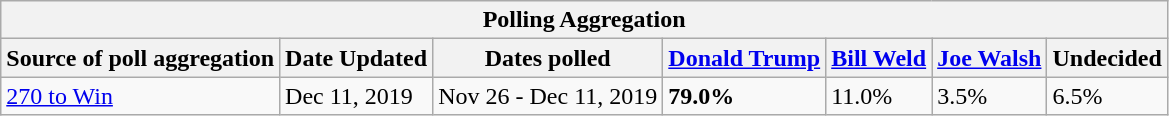<table class="wikitable">
<tr>
<th colspan="7">Polling Aggregation</th>
</tr>
<tr>
<th>Source of poll aggregation</th>
<th>Date Updated</th>
<th>Dates polled</th>
<th><a href='#'>Donald Trump</a></th>
<th><a href='#'>Bill Weld</a></th>
<th><a href='#'>Joe Walsh</a></th>
<th>Undecided</th>
</tr>
<tr>
<td><a href='#'>270 to Win</a></td>
<td>Dec 11, 2019</td>
<td>Nov 26 - Dec 11, 2019</td>
<td><strong>79.0%</strong></td>
<td>11.0%</td>
<td>3.5%</td>
<td>6.5%</td>
</tr>
</table>
